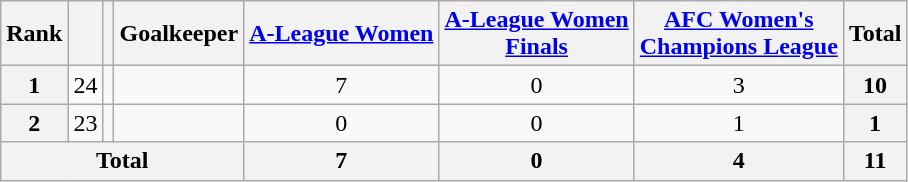<table class="wikitable" style="text-align:center">
<tr>
<th>Rank</th>
<th></th>
<th></th>
<th>Goalkeeper</th>
<th><a href='#'>A-League Women</a></th>
<th><a href='#'>A-League Women<br>Finals</a></th>
<th><a href='#'>AFC Women's<br>Champions League</a></th>
<th>Total</th>
</tr>
<tr>
<th>1</th>
<td>24</td>
<td></td>
<td align="left"></td>
<td>7</td>
<td>0</td>
<td>3</td>
<th>10</th>
</tr>
<tr>
<th>2</th>
<td>23</td>
<td></td>
<td align="left"></td>
<td>0</td>
<td>0</td>
<td>1</td>
<th>1</th>
</tr>
<tr>
<th colspan="4">Total</th>
<th>7</th>
<th>0</th>
<th>4</th>
<th>11</th>
</tr>
</table>
